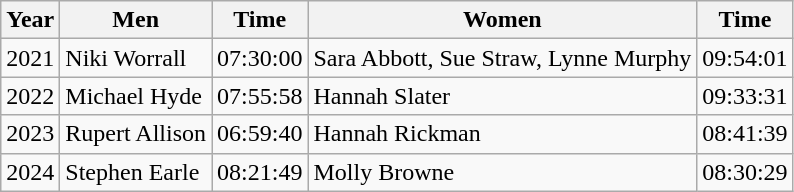<table class="wikitable">
<tr>
<th>Year</th>
<th>Men</th>
<th>Time</th>
<th>Women</th>
<th>Time</th>
</tr>
<tr>
<td>2021</td>
<td>Niki Worrall</td>
<td>07:30:00</td>
<td>Sara Abbott, Sue Straw, Lynne Murphy</td>
<td>09:54:01</td>
</tr>
<tr>
<td>2022</td>
<td>Michael Hyde</td>
<td>07:55:58</td>
<td>Hannah Slater</td>
<td>09:33:31</td>
</tr>
<tr>
<td>2023</td>
<td>Rupert Allison</td>
<td>06:59:40</td>
<td>Hannah Rickman</td>
<td>08:41:39</td>
</tr>
<tr>
<td>2024</td>
<td>Stephen Earle</td>
<td>08:21:49</td>
<td>Molly Browne</td>
<td>08:30:29</td>
</tr>
</table>
